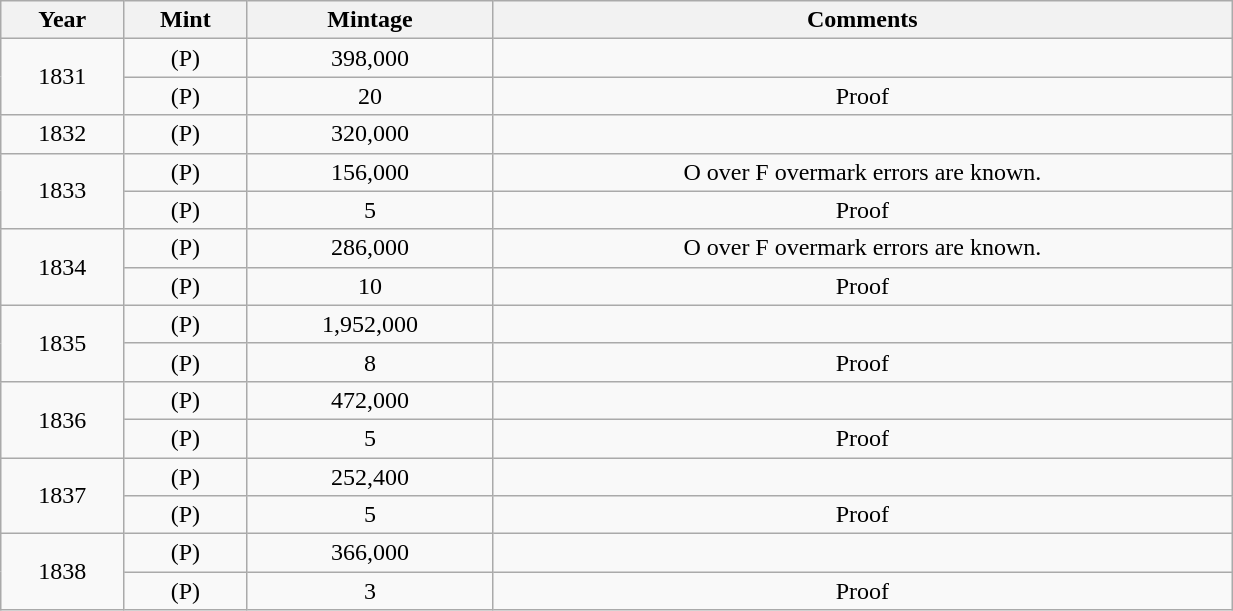<table class="wikitable sortable" style="min-width:65%; text-align:center;">
<tr>
<th width="10%">Year</th>
<th width="10%">Mint</th>
<th width="20%">Mintage</th>
<th width="60%">Comments</th>
</tr>
<tr>
<td rowspan="2">1831</td>
<td>(P)</td>
<td>398,000</td>
<td></td>
</tr>
<tr>
<td>(P)</td>
<td>20</td>
<td>Proof</td>
</tr>
<tr>
<td>1832</td>
<td>(P)</td>
<td>320,000</td>
<td></td>
</tr>
<tr>
<td rowspan="2">1833</td>
<td>(P)</td>
<td>156,000</td>
<td>O over F overmark errors are known.</td>
</tr>
<tr>
<td>(P)</td>
<td>5</td>
<td>Proof</td>
</tr>
<tr>
<td rowspan="2">1834</td>
<td>(P)</td>
<td>286,000</td>
<td>O over F overmark errors are known.</td>
</tr>
<tr>
<td>(P)</td>
<td>10</td>
<td>Proof</td>
</tr>
<tr>
<td rowspan="2">1835</td>
<td>(P)</td>
<td>1,952,000</td>
<td></td>
</tr>
<tr>
<td>(P)</td>
<td>8</td>
<td>Proof</td>
</tr>
<tr>
<td rowspan="2">1836</td>
<td>(P)</td>
<td>472,000</td>
<td></td>
</tr>
<tr>
<td>(P)</td>
<td>5</td>
<td>Proof</td>
</tr>
<tr>
<td rowspan="2">1837</td>
<td>(P)</td>
<td>252,400</td>
<td></td>
</tr>
<tr>
<td>(P)</td>
<td>5</td>
<td>Proof</td>
</tr>
<tr>
<td rowspan="2">1838</td>
<td>(P)</td>
<td>366,000</td>
<td></td>
</tr>
<tr>
<td>(P)</td>
<td>3</td>
<td>Proof</td>
</tr>
</table>
